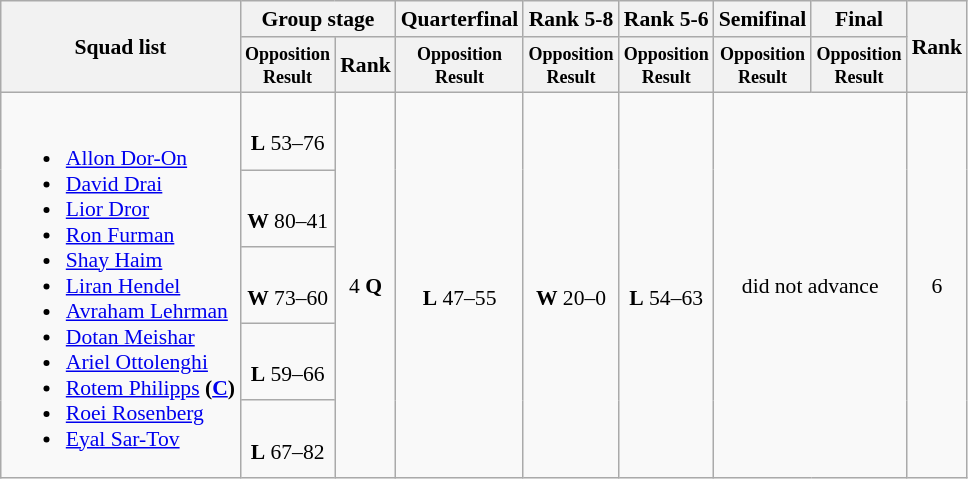<table class=wikitable style="font-size:90%">
<tr>
<th rowspan="2">Squad list</th>
<th colspan="2">Group stage</th>
<th>Quarterfinal</th>
<th>Rank 5-8</th>
<th>Rank 5-6</th>
<th>Semifinal</th>
<th>Final</th>
<th rowspan="2">Rank</th>
</tr>
<tr>
<th style="line-height:1em"><small>Opposition<br>Result</small></th>
<th>Rank</th>
<th style="line-height:1em"><small>Opposition<br>Result</small></th>
<th style="line-height:1em"><small>Opposition<br>Result</small></th>
<th style="line-height:1em"><small>Opposition<br>Result</small></th>
<th style="line-height:1em"><small>Opposition<br>Result</small></th>
<th style="line-height:1em"><small>Opposition<br>Result</small></th>
</tr>
<tr>
<td rowspan="5"><br><ul><li><a href='#'>Allon Dor-On</a></li><li><a href='#'>David Drai</a></li><li><a href='#'>Lior Dror</a></li><li><a href='#'>Ron Furman</a></li><li><a href='#'>Shay Haim</a></li><li><a href='#'>Liran Hendel</a></li><li><a href='#'>Avraham Lehrman</a></li><li><a href='#'>Dotan Meishar</a></li><li><a href='#'>Ariel Ottolenghi</a></li><li><a href='#'>Rotem Philipps</a> <strong>(<a href='#'>C</a>)</strong></li><li><a href='#'>Roei Rosenberg</a></li><li><a href='#'>Eyal Sar-Tov</a></li></ul></td>
<td align="center"><br> <strong>L</strong> 53–76</td>
<td rowspan="5" align="center">4 <strong>Q</strong></td>
<td rowspan="5" align="center"><br><strong>L</strong> 47–55</td>
<td rowspan="5" align="center"><br><strong>W</strong> 20–0</td>
<td rowspan="5" align="center"><br><strong>L</strong> 54–63</td>
<td rowspan="5" align="center" colspan="2">did not advance</td>
<td rowspan="5" align="center">6</td>
</tr>
<tr>
<td align="center"><br> <strong>W</strong> 80–41</td>
</tr>
<tr>
<td align="center"><br> <strong>W</strong> 73–60</td>
</tr>
<tr>
<td align="center"><br> <strong>L</strong> 59–66</td>
</tr>
<tr>
<td align="center"><br> <strong>L</strong> 67–82</td>
</tr>
</table>
